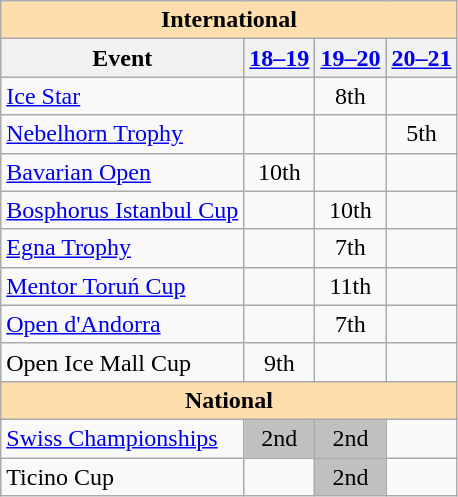<table class="wikitable" style="text-align:center">
<tr>
<th colspan="4" style="background-color: #ffdead; " align="center">International</th>
</tr>
<tr>
<th>Event</th>
<th><a href='#'>18–19</a></th>
<th><a href='#'>19–20</a></th>
<th><a href='#'>20–21</a></th>
</tr>
<tr>
<td align=left> <a href='#'>Ice Star</a></td>
<td></td>
<td>8th</td>
<td></td>
</tr>
<tr>
<td align=left> <a href='#'>Nebelhorn Trophy</a></td>
<td></td>
<td></td>
<td>5th</td>
</tr>
<tr>
<td align=left><a href='#'>Bavarian Open</a></td>
<td>10th</td>
<td></td>
<td></td>
</tr>
<tr>
<td align=left><a href='#'>Bosphorus Istanbul Cup</a></td>
<td></td>
<td>10th</td>
<td></td>
</tr>
<tr>
<td align=left><a href='#'>Egna Trophy</a></td>
<td></td>
<td>7th</td>
<td></td>
</tr>
<tr>
<td align=left><a href='#'>Mentor Toruń Cup</a></td>
<td></td>
<td>11th</td>
<td></td>
</tr>
<tr>
<td align=left><a href='#'>Open d'Andorra</a></td>
<td></td>
<td>7th</td>
<td></td>
</tr>
<tr>
<td align=left>Open Ice Mall Cup</td>
<td>9th</td>
<td></td>
<td></td>
</tr>
<tr>
<th colspan="4" style="background-color: #ffdead; " align="center">National</th>
</tr>
<tr>
<td align=left><a href='#'>Swiss Championships</a></td>
<td bgcolor="silver">2nd</td>
<td bgcolor=silver>2nd</td>
<td></td>
</tr>
<tr>
<td align=left>Ticino Cup</td>
<td></td>
<td bgcolor=silver>2nd</td>
<td></td>
</tr>
</table>
